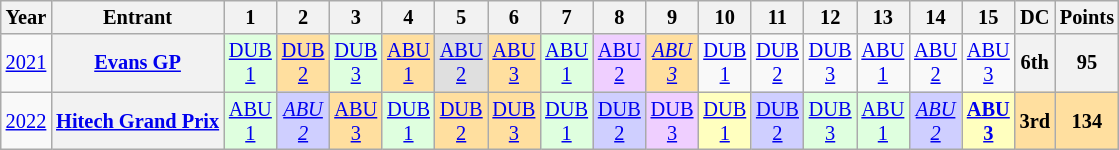<table class="wikitable" style="text-align:center; font-size:85%">
<tr>
<th>Year</th>
<th>Entrant</th>
<th>1</th>
<th>2</th>
<th>3</th>
<th>4</th>
<th>5</th>
<th>6</th>
<th>7</th>
<th>8</th>
<th>9</th>
<th>10</th>
<th>11</th>
<th>12</th>
<th>13</th>
<th>14</th>
<th>15</th>
<th>DC</th>
<th>Points</th>
</tr>
<tr>
<td><a href='#'>2021</a></td>
<th nowrap><a href='#'>Evans GP</a></th>
<td style="background:#DFFFDF;"><a href='#'>DUB<br>1</a><br></td>
<td style="background:#FFDF9F;"><a href='#'>DUB<br>2</a><br></td>
<td style="background:#DFFFDF;"><a href='#'>DUB<br>3</a><br></td>
<td style="background:#FFDF9F;"><a href='#'>ABU<br>1</a><br></td>
<td style="background:#DFDFDF;"><a href='#'>ABU<br>2</a><br></td>
<td style="background:#FFDF9F;"><a href='#'>ABU<br>3</a><br></td>
<td style="background:#DFFFDF;"><a href='#'>ABU<br>1</a><br></td>
<td style="background:#EFCFFF;"><a href='#'>ABU<br>2</a><br></td>
<td style="background:#FFDF9F;"><em><a href='#'>ABU<br>3</a></em><br></td>
<td><a href='#'>DUB<br>1</a></td>
<td><a href='#'>DUB<br>2</a></td>
<td><a href='#'>DUB<br>3</a></td>
<td><a href='#'>ABU<br>1</a></td>
<td><a href='#'>ABU<br>2</a></td>
<td><a href='#'>ABU<br>3</a></td>
<th>6th</th>
<th>95</th>
</tr>
<tr>
<td><a href='#'>2022</a></td>
<th nowrap><a href='#'>Hitech Grand Prix</a></th>
<td style="background:#DFFFDF;"><a href='#'>ABU<br>1</a><br></td>
<td style="background:#CFCFFF;"><em><a href='#'>ABU<br>2</a></em><br></td>
<td style="background:#FFDF9F;"><a href='#'>ABU<br>3</a><br></td>
<td style="background:#DFFFDF;"><a href='#'>DUB<br>1</a><br></td>
<td style="background:#FFDF9F;"><a href='#'>DUB<br>2</a><br></td>
<td style="background:#FFDF9F;"><a href='#'>DUB<br>3</a><br></td>
<td style="background:#DFFFDF;"><a href='#'>DUB<br>1</a><br></td>
<td style="background:#CFCFFF;"><a href='#'>DUB<br>2</a><br></td>
<td style="background:#EFCFFF;"><a href='#'>DUB<br>3</a><br></td>
<td style="background:#FFFFBF;"><a href='#'>DUB<br>1</a><br></td>
<td style="background:#CFCFFF;"><a href='#'>DUB<br>2</a><br></td>
<td style="background:#DFFFDF;"><a href='#'>DUB<br>3</a><br></td>
<td style="background:#DFFFDF;"><a href='#'>ABU<br>1</a><br></td>
<td style="background:#CFCFFF;"><a href='#'><em>ABU<br>2</em></a><br></td>
<td style="background:#FFFFBF;"><a href='#'><strong>ABU<br>3</strong></a><br></td>
<th style="background:#FFDF9F;">3rd</th>
<th style="background:#FFDF9F;">134</th>
</tr>
</table>
